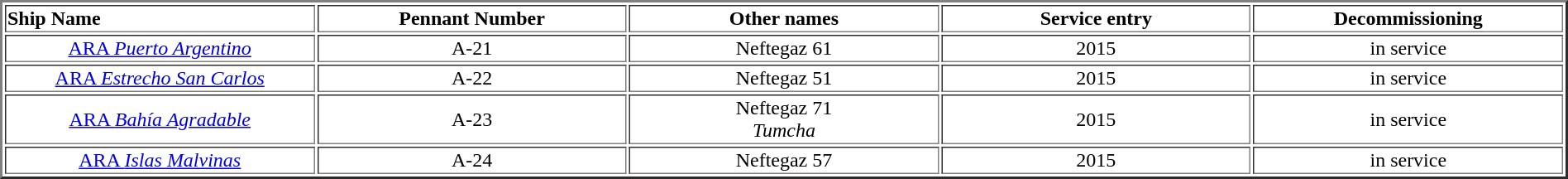<table width="100%" border="2">
<tr>
<th width="16%" align="left">Ship Name</th>
<th width="16%" align="center">Pennant Number</th>
<th width="16%" align="center">Other names</th>
<th width="16%" align="center">Service entry</th>
<th width="16%" align="center">Decommissioning</th>
</tr>
<tr>
<td align="center"><a href='#'>ARA <em>Puerto Argentino</em></a></td>
<td align="center">A-21</td>
<td align="center">Neftegaz 61</td>
<td align="center">2015</td>
<td align="center">in service</td>
</tr>
<tr>
<td align="center"><a href='#'>ARA <em>Estrecho San Carlos</em></a></td>
<td align="center">A-22</td>
<td align="center">Neftegaz 51</td>
<td align="center">2015</td>
<td align="center">in service</td>
</tr>
<tr>
<td align="center"><a href='#'>ARA <em>Bahía Agradable</em></a></td>
<td align="center">A-23</td>
<td align="center">Neftegaz 71<br><em>Tumcha</em></td>
<td align="center">2015</td>
<td align="center">in service</td>
</tr>
<tr>
<td align="center"><a href='#'>ARA <em>Islas Malvinas</em></a></td>
<td align="center">A-24</td>
<td align="center">Neftegaz 57</td>
<td align="center">2015</td>
<td align="center">in service</td>
</tr>
</table>
